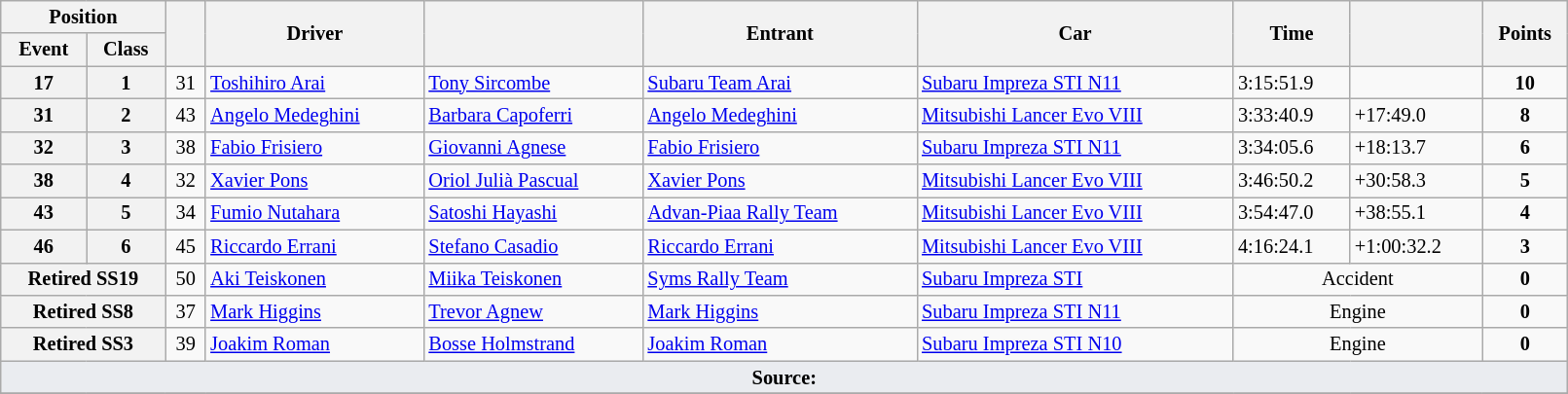<table class="wikitable" width=85% style="font-size: 85%;">
<tr>
<th colspan="2">Position</th>
<th rowspan="2"></th>
<th rowspan="2">Driver</th>
<th rowspan="2"></th>
<th rowspan="2">Entrant</th>
<th rowspan="2">Car</th>
<th rowspan="2">Time</th>
<th rowspan="2"></th>
<th rowspan="2">Points</th>
</tr>
<tr>
<th>Event</th>
<th>Class</th>
</tr>
<tr>
<th>17</th>
<th>1</th>
<td align="center">31</td>
<td> <a href='#'>Toshihiro Arai</a></td>
<td> <a href='#'>Tony Sircombe</a></td>
<td> <a href='#'>Subaru Team Arai</a></td>
<td><a href='#'>Subaru Impreza STI N11</a></td>
<td>3:15:51.9</td>
<td></td>
<td align="center"><strong>10</strong></td>
</tr>
<tr>
<th>31</th>
<th>2</th>
<td align="center">43</td>
<td> <a href='#'>Angelo Medeghini</a></td>
<td> <a href='#'>Barbara Capoferri</a></td>
<td> <a href='#'>Angelo Medeghini</a></td>
<td><a href='#'>Mitsubishi Lancer Evo VIII</a></td>
<td>3:33:40.9</td>
<td>+17:49.0</td>
<td align="center"><strong>8</strong></td>
</tr>
<tr>
<th>32</th>
<th>3</th>
<td align="center">38</td>
<td> <a href='#'>Fabio Frisiero</a></td>
<td> <a href='#'>Giovanni Agnese</a></td>
<td> <a href='#'>Fabio Frisiero</a></td>
<td><a href='#'>Subaru Impreza STI N11</a></td>
<td>3:34:05.6</td>
<td>+18:13.7</td>
<td align="center"><strong>6</strong></td>
</tr>
<tr>
<th>38</th>
<th>4</th>
<td align="center">32</td>
<td> <a href='#'>Xavier Pons</a></td>
<td> <a href='#'>Oriol Julià Pascual</a></td>
<td> <a href='#'>Xavier Pons</a></td>
<td><a href='#'>Mitsubishi Lancer Evo VIII</a></td>
<td>3:46:50.2</td>
<td>+30:58.3</td>
<td align="center"><strong>5</strong></td>
</tr>
<tr>
<th>43</th>
<th>5</th>
<td align="center">34</td>
<td> <a href='#'>Fumio Nutahara</a></td>
<td> <a href='#'>Satoshi Hayashi</a></td>
<td> <a href='#'>Advan-Piaa Rally Team</a></td>
<td><a href='#'>Mitsubishi Lancer Evo VIII</a></td>
<td>3:54:47.0</td>
<td>+38:55.1</td>
<td align="center"><strong>4</strong></td>
</tr>
<tr>
<th>46</th>
<th>6</th>
<td align="center">45</td>
<td> <a href='#'>Riccardo Errani</a></td>
<td> <a href='#'>Stefano Casadio</a></td>
<td> <a href='#'>Riccardo Errani</a></td>
<td><a href='#'>Mitsubishi Lancer Evo VIII</a></td>
<td>4:16:24.1</td>
<td>+1:00:32.2</td>
<td align="center"><strong>3</strong></td>
</tr>
<tr>
<th colspan="2">Retired SS19</th>
<td align="center">50</td>
<td> <a href='#'>Aki Teiskonen</a></td>
<td> <a href='#'>Miika Teiskonen</a></td>
<td> <a href='#'>Syms Rally Team</a></td>
<td><a href='#'>Subaru Impreza STI</a></td>
<td align="center" colspan="2">Accident</td>
<td align="center"><strong>0</strong></td>
</tr>
<tr>
<th colspan="2">Retired SS8</th>
<td align="center">37</td>
<td> <a href='#'>Mark Higgins</a></td>
<td> <a href='#'>Trevor Agnew</a></td>
<td> <a href='#'>Mark Higgins</a></td>
<td><a href='#'>Subaru Impreza STI N11</a></td>
<td align="center" colspan="2">Engine</td>
<td align="center"><strong>0</strong></td>
</tr>
<tr>
<th colspan="2">Retired SS3</th>
<td align="center">39</td>
<td> <a href='#'>Joakim Roman</a></td>
<td> <a href='#'>Bosse Holmstrand</a></td>
<td> <a href='#'>Joakim Roman</a></td>
<td><a href='#'>Subaru Impreza STI N10</a></td>
<td align="center" colspan="2">Engine</td>
<td align="center"><strong>0</strong></td>
</tr>
<tr>
<td style="background-color:#EAECF0; text-align:center" colspan="10"><strong>Source:</strong></td>
</tr>
<tr>
</tr>
</table>
